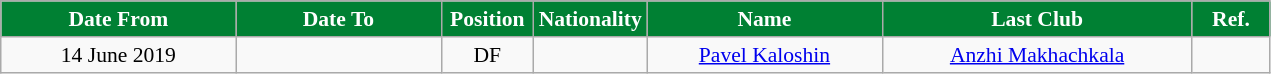<table class="wikitable"  style="text-align:center; font-size:90%; ">
<tr>
<th style="background:#008033; color:white; width:150px;">Date From</th>
<th style="background:#008033; color:white; width:130px;">Date To</th>
<th style="background:#008033; color:white; width:55px;">Position</th>
<th style="background:#008033; color:white; width:55px;">Nationality</th>
<th style="background:#008033; color:white; width:150px;">Name</th>
<th style="background:#008033; color:white; width:200px;">Last Club</th>
<th style="background:#008033; color:white; width:45px;">Ref.</th>
</tr>
<tr>
<td>14 June 2019</td>
<td></td>
<td>DF</td>
<td></td>
<td><a href='#'>Pavel Kaloshin</a></td>
<td><a href='#'>Anzhi Makhachkala</a></td>
<td></td>
</tr>
</table>
